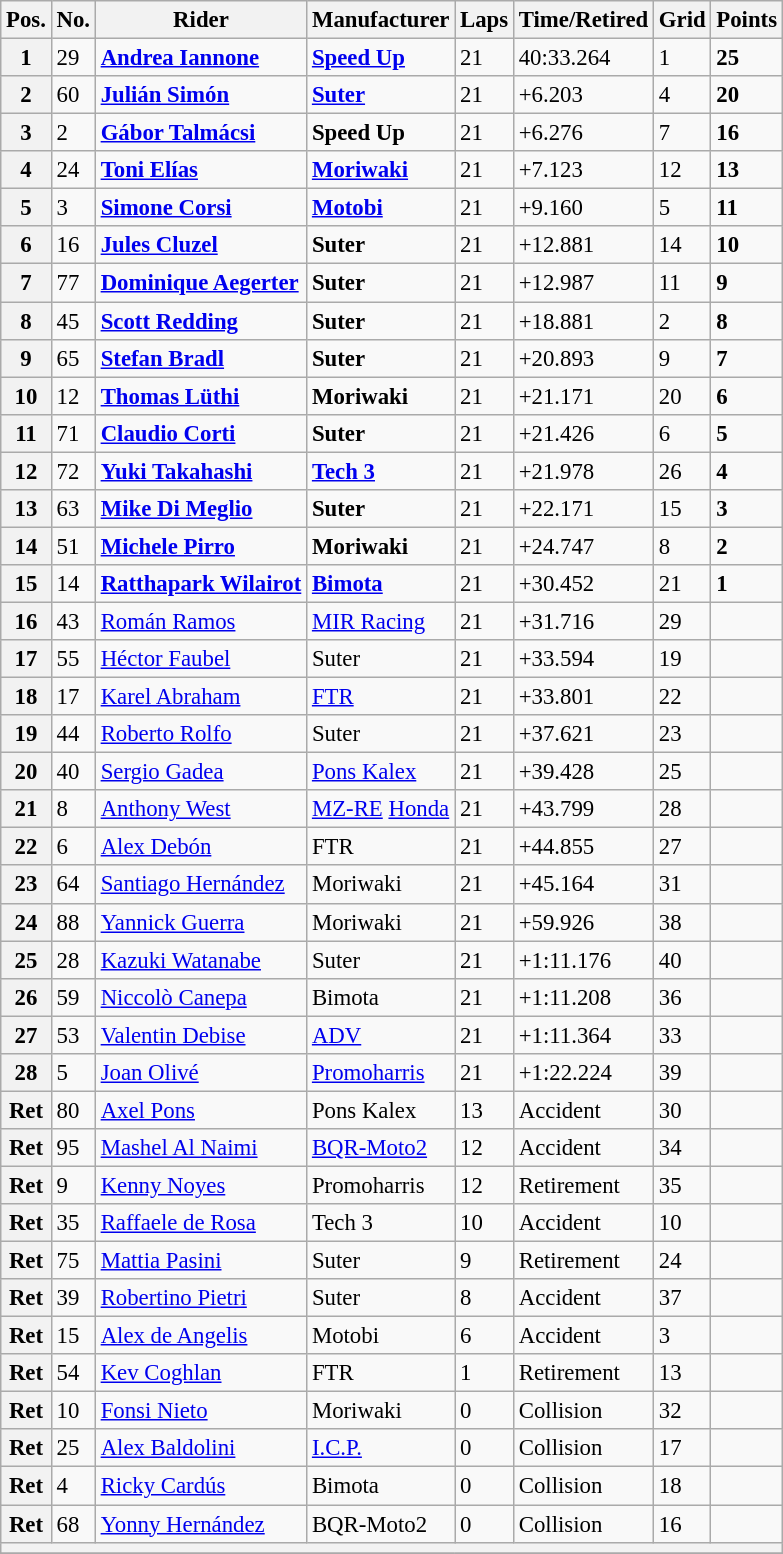<table class="wikitable" style="font-size: 95%;">
<tr>
<th>Pos.</th>
<th>No.</th>
<th>Rider</th>
<th>Manufacturer</th>
<th>Laps</th>
<th>Time/Retired</th>
<th>Grid</th>
<th>Points</th>
</tr>
<tr>
<th>1</th>
<td>29</td>
<td> <strong><a href='#'>Andrea Iannone</a></strong></td>
<td><strong><a href='#'>Speed Up</a></strong></td>
<td>21</td>
<td>40:33.264</td>
<td>1</td>
<td><strong>25</strong></td>
</tr>
<tr>
<th>2</th>
<td>60</td>
<td> <strong><a href='#'>Julián Simón</a></strong></td>
<td><strong><a href='#'>Suter</a></strong></td>
<td>21</td>
<td>+6.203</td>
<td>4</td>
<td><strong>20</strong></td>
</tr>
<tr>
<th>3</th>
<td>2</td>
<td> <strong><a href='#'>Gábor Talmácsi</a></strong></td>
<td><strong>Speed Up</strong></td>
<td>21</td>
<td>+6.276</td>
<td>7</td>
<td><strong>16</strong></td>
</tr>
<tr>
<th>4</th>
<td>24</td>
<td> <strong><a href='#'>Toni Elías</a></strong></td>
<td><strong><a href='#'>Moriwaki</a></strong></td>
<td>21</td>
<td>+7.123</td>
<td>12</td>
<td><strong>13</strong></td>
</tr>
<tr>
<th>5</th>
<td>3</td>
<td> <strong><a href='#'>Simone Corsi</a></strong></td>
<td><strong><a href='#'>Motobi</a></strong></td>
<td>21</td>
<td>+9.160</td>
<td>5</td>
<td><strong>11</strong></td>
</tr>
<tr>
<th>6</th>
<td>16</td>
<td> <strong><a href='#'>Jules Cluzel</a></strong></td>
<td><strong>Suter</strong></td>
<td>21</td>
<td>+12.881</td>
<td>14</td>
<td><strong>10</strong></td>
</tr>
<tr>
<th>7</th>
<td>77</td>
<td> <strong><a href='#'>Dominique Aegerter</a></strong></td>
<td><strong>Suter</strong></td>
<td>21</td>
<td>+12.987</td>
<td>11</td>
<td><strong>9</strong></td>
</tr>
<tr>
<th>8</th>
<td>45</td>
<td> <strong><a href='#'>Scott Redding</a></strong></td>
<td><strong>Suter</strong></td>
<td>21</td>
<td>+18.881</td>
<td>2</td>
<td><strong>8</strong></td>
</tr>
<tr>
<th>9</th>
<td>65</td>
<td> <strong><a href='#'>Stefan Bradl</a></strong></td>
<td><strong>Suter</strong></td>
<td>21</td>
<td>+20.893</td>
<td>9</td>
<td><strong>7</strong></td>
</tr>
<tr>
<th>10</th>
<td>12</td>
<td> <strong><a href='#'>Thomas Lüthi</a></strong></td>
<td><strong>Moriwaki</strong></td>
<td>21</td>
<td>+21.171</td>
<td>20</td>
<td><strong>6</strong></td>
</tr>
<tr>
<th>11</th>
<td>71</td>
<td> <strong><a href='#'>Claudio Corti</a></strong></td>
<td><strong>Suter</strong></td>
<td>21</td>
<td>+21.426</td>
<td>6</td>
<td><strong>5</strong></td>
</tr>
<tr>
<th>12</th>
<td>72</td>
<td> <strong><a href='#'>Yuki Takahashi</a></strong></td>
<td><strong><a href='#'>Tech 3</a></strong></td>
<td>21</td>
<td>+21.978</td>
<td>26</td>
<td><strong>4</strong></td>
</tr>
<tr>
<th>13</th>
<td>63</td>
<td> <strong><a href='#'>Mike Di Meglio</a></strong></td>
<td><strong>Suter</strong></td>
<td>21</td>
<td>+22.171</td>
<td>15</td>
<td><strong>3</strong></td>
</tr>
<tr>
<th>14</th>
<td>51</td>
<td> <strong><a href='#'>Michele Pirro</a></strong></td>
<td><strong>Moriwaki</strong></td>
<td>21</td>
<td>+24.747</td>
<td>8</td>
<td><strong>2</strong></td>
</tr>
<tr>
<th>15</th>
<td>14</td>
<td> <strong><a href='#'>Ratthapark Wilairot</a></strong></td>
<td><strong><a href='#'>Bimota</a></strong></td>
<td>21</td>
<td>+30.452</td>
<td>21</td>
<td><strong>1</strong></td>
</tr>
<tr>
<th>16</th>
<td>43</td>
<td> <a href='#'>Román Ramos</a></td>
<td><a href='#'>MIR Racing</a></td>
<td>21</td>
<td>+31.716</td>
<td>29</td>
<td></td>
</tr>
<tr>
<th>17</th>
<td>55</td>
<td> <a href='#'>Héctor Faubel</a></td>
<td>Suter</td>
<td>21</td>
<td>+33.594</td>
<td>19</td>
<td></td>
</tr>
<tr>
<th>18</th>
<td>17</td>
<td> <a href='#'>Karel Abraham</a></td>
<td><a href='#'>FTR</a></td>
<td>21</td>
<td>+33.801</td>
<td>22</td>
<td></td>
</tr>
<tr>
<th>19</th>
<td>44</td>
<td> <a href='#'>Roberto Rolfo</a></td>
<td>Suter</td>
<td>21</td>
<td>+37.621</td>
<td>23</td>
<td></td>
</tr>
<tr>
<th>20</th>
<td>40</td>
<td> <a href='#'>Sergio Gadea</a></td>
<td><a href='#'>Pons Kalex</a></td>
<td>21</td>
<td>+39.428</td>
<td>25</td>
<td></td>
</tr>
<tr>
<th>21</th>
<td>8</td>
<td> <a href='#'>Anthony West</a></td>
<td><a href='#'>MZ-RE</a> <a href='#'>Honda</a></td>
<td>21</td>
<td>+43.799</td>
<td>28</td>
<td></td>
</tr>
<tr>
<th>22</th>
<td>6</td>
<td> <a href='#'>Alex Debón</a></td>
<td>FTR</td>
<td>21</td>
<td>+44.855</td>
<td>27</td>
<td></td>
</tr>
<tr>
<th>23</th>
<td>64</td>
<td> <a href='#'>Santiago Hernández</a></td>
<td>Moriwaki</td>
<td>21</td>
<td>+45.164</td>
<td>31</td>
<td></td>
</tr>
<tr>
<th>24</th>
<td>88</td>
<td> <a href='#'>Yannick Guerra</a></td>
<td>Moriwaki</td>
<td>21</td>
<td>+59.926</td>
<td>38</td>
<td></td>
</tr>
<tr>
<th>25</th>
<td>28</td>
<td> <a href='#'>Kazuki Watanabe</a></td>
<td>Suter</td>
<td>21</td>
<td>+1:11.176</td>
<td>40</td>
<td></td>
</tr>
<tr>
<th>26</th>
<td>59</td>
<td> <a href='#'>Niccolò Canepa</a></td>
<td>Bimota</td>
<td>21</td>
<td>+1:11.208</td>
<td>36</td>
<td></td>
</tr>
<tr>
<th>27</th>
<td>53</td>
<td> <a href='#'>Valentin Debise</a></td>
<td><a href='#'>ADV</a></td>
<td>21</td>
<td>+1:11.364</td>
<td>33</td>
<td></td>
</tr>
<tr>
<th>28</th>
<td>5</td>
<td> <a href='#'>Joan Olivé</a></td>
<td><a href='#'>Promoharris</a></td>
<td>21</td>
<td>+1:22.224</td>
<td>39</td>
<td></td>
</tr>
<tr>
<th>Ret</th>
<td>80</td>
<td> <a href='#'>Axel Pons</a></td>
<td>Pons Kalex</td>
<td>13</td>
<td>Accident</td>
<td>30</td>
<td></td>
</tr>
<tr>
<th>Ret</th>
<td>95</td>
<td> <a href='#'>Mashel Al Naimi</a></td>
<td><a href='#'>BQR-Moto2</a></td>
<td>12</td>
<td>Accident</td>
<td>34</td>
<td></td>
</tr>
<tr>
<th>Ret</th>
<td>9</td>
<td> <a href='#'>Kenny Noyes</a></td>
<td>Promoharris</td>
<td>12</td>
<td>Retirement</td>
<td>35</td>
<td></td>
</tr>
<tr>
<th>Ret</th>
<td>35</td>
<td> <a href='#'>Raffaele de Rosa</a></td>
<td>Tech 3</td>
<td>10</td>
<td>Accident</td>
<td>10</td>
<td></td>
</tr>
<tr>
<th>Ret</th>
<td>75</td>
<td> <a href='#'>Mattia Pasini</a></td>
<td>Suter</td>
<td>9</td>
<td>Retirement</td>
<td>24</td>
<td></td>
</tr>
<tr>
<th>Ret</th>
<td>39</td>
<td> <a href='#'>Robertino Pietri</a></td>
<td>Suter</td>
<td>8</td>
<td>Accident</td>
<td>37</td>
<td></td>
</tr>
<tr>
<th>Ret</th>
<td>15</td>
<td> <a href='#'>Alex de Angelis</a></td>
<td>Motobi</td>
<td>6</td>
<td>Accident</td>
<td>3</td>
<td></td>
</tr>
<tr>
<th>Ret</th>
<td>54</td>
<td> <a href='#'>Kev Coghlan</a></td>
<td>FTR</td>
<td>1</td>
<td>Retirement</td>
<td>13</td>
<td></td>
</tr>
<tr>
<th>Ret</th>
<td>10</td>
<td> <a href='#'>Fonsi Nieto</a></td>
<td>Moriwaki</td>
<td>0</td>
<td>Collision</td>
<td>32</td>
<td></td>
</tr>
<tr>
<th>Ret</th>
<td>25</td>
<td> <a href='#'>Alex Baldolini</a></td>
<td><a href='#'>I.C.P.</a></td>
<td>0</td>
<td>Collision</td>
<td>17</td>
<td></td>
</tr>
<tr>
<th>Ret</th>
<td>4</td>
<td> <a href='#'>Ricky Cardús</a></td>
<td>Bimota</td>
<td>0</td>
<td>Collision</td>
<td>18</td>
<td></td>
</tr>
<tr>
<th>Ret</th>
<td>68</td>
<td> <a href='#'>Yonny Hernández</a></td>
<td>BQR-Moto2</td>
<td>0</td>
<td>Collision</td>
<td>16</td>
<td></td>
</tr>
<tr>
<th colspan=8></th>
</tr>
<tr>
</tr>
</table>
